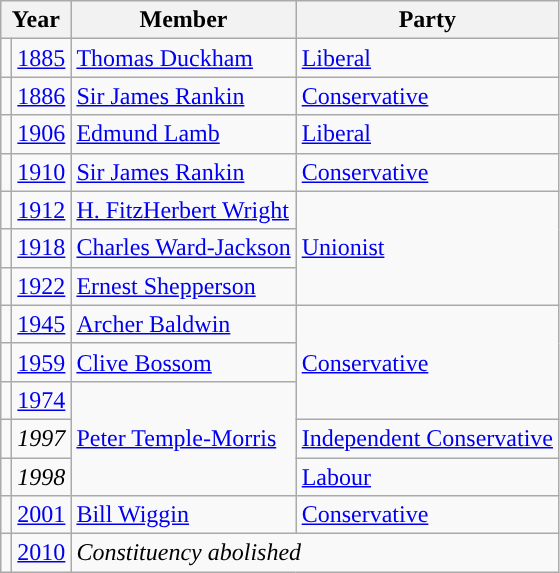<table class="wikitable">
<tr>
<th colspan="2">Year</th>
<th>Member</th>
<th>Party</th>
</tr>
<tr>
<td style="color:inherit;background-color: "></td>
<td><a href='#'>1885</a></td>
<td><a href='#'>Thomas Duckham</a></td>
<td><a href='#'>Liberal</a></td>
</tr>
<tr>
<td style="color:inherit;background-color: "></td>
<td><a href='#'>1886</a></td>
<td><a href='#'>Sir James Rankin</a></td>
<td><a href='#'>Conservative</a></td>
</tr>
<tr>
<td style="color:inherit;background-color: "></td>
<td><a href='#'>1906</a></td>
<td><a href='#'>Edmund Lamb</a></td>
<td><a href='#'>Liberal</a></td>
</tr>
<tr>
<td style="color:inherit;background-color: "></td>
<td><a href='#'>1910</a></td>
<td><a href='#'>Sir James Rankin</a></td>
<td><a href='#'>Conservative</a></td>
</tr>
<tr>
<td style="color:inherit;background-color: "></td>
<td><a href='#'>1912</a></td>
<td><a href='#'>H. FitzHerbert Wright</a></td>
<td rowspan="3"><a href='#'>Unionist</a></td>
</tr>
<tr>
<td style="color:inherit;background-color: "></td>
<td><a href='#'>1918</a></td>
<td><a href='#'>Charles Ward-Jackson</a></td>
</tr>
<tr>
<td style="color:inherit;background-color: "></td>
<td><a href='#'>1922</a></td>
<td><a href='#'>Ernest Shepperson</a></td>
</tr>
<tr>
<td style="color:inherit;background-color: "></td>
<td><a href='#'>1945</a></td>
<td><a href='#'>Archer Baldwin</a></td>
<td rowspan="3"><a href='#'>Conservative</a></td>
</tr>
<tr>
<td style="color:inherit;background-color: "></td>
<td><a href='#'>1959</a></td>
<td><a href='#'>Clive Bossom</a></td>
</tr>
<tr>
<td style="color:inherit;background-color: "></td>
<td><a href='#'>1974</a></td>
<td rowspan="3"><a href='#'>Peter Temple-Morris</a></td>
</tr>
<tr>
<td style="color:inherit;background-color: "></td>
<td><em>1997</em></td>
<td><a href='#'>Independent Conservative</a></td>
</tr>
<tr>
<td style="color:inherit;background-color: "></td>
<td><em>1998</em></td>
<td><a href='#'>Labour</a></td>
</tr>
<tr>
<td style="color:inherit;background-color: "></td>
<td><a href='#'>2001</a></td>
<td><a href='#'>Bill Wiggin</a></td>
<td><a href='#'>Conservative</a></td>
</tr>
<tr>
<td></td>
<td><a href='#'>2010</a></td>
<td colspan="2"><em>Constituency abolished</em></td>
</tr>
</table>
